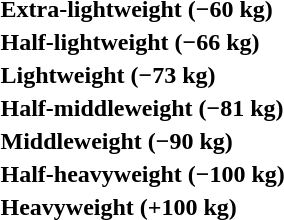<table>
<tr>
<th rowspan=2 style="text-align:left;">Extra-lightweight (−60 kg)</th>
<td rowspan=2></td>
<td rowspan=2></td>
<td></td>
</tr>
<tr>
<td></td>
</tr>
<tr>
<th rowspan=2 style="text-align:left;">Half-lightweight (−66 kg)</th>
<td rowspan=2></td>
<td rowspan=2></td>
<td></td>
</tr>
<tr>
<td></td>
</tr>
<tr>
<th rowspan=2 style="text-align:left;">Lightweight (−73 kg)</th>
<td rowspan=2></td>
<td rowspan=2></td>
<td></td>
</tr>
<tr>
<td></td>
</tr>
<tr>
<th rowspan=2 style="text-align:left;">Half-middleweight (−81 kg)</th>
<td rowspan=2></td>
<td rowspan=2></td>
<td></td>
</tr>
<tr>
<td></td>
</tr>
<tr>
<th rowspan=2 style="text-align:left;">Middleweight (−90 kg)</th>
<td rowspan=2></td>
<td rowspan=2></td>
<td></td>
</tr>
<tr>
<td></td>
</tr>
<tr>
<th rowspan=2 style="text-align:left;">Half-heavyweight (−100 kg)</th>
<td rowspan=2></td>
<td rowspan=2></td>
<td></td>
</tr>
<tr>
<td></td>
</tr>
<tr>
<th rowspan=2 style="text-align:left;">Heavyweight (+100 kg)</th>
<td rowspan=2></td>
<td rowspan=2></td>
<td></td>
</tr>
<tr>
<td></td>
</tr>
</table>
